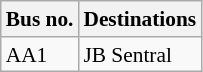<table class="wikitable sortable" style="font-size:89%; align=center;">
<tr>
<th>Bus no.</th>
<th>Destinations</th>
</tr>
<tr>
<td>AA1</td>
<td>JB Sentral</td>
</tr>
</table>
